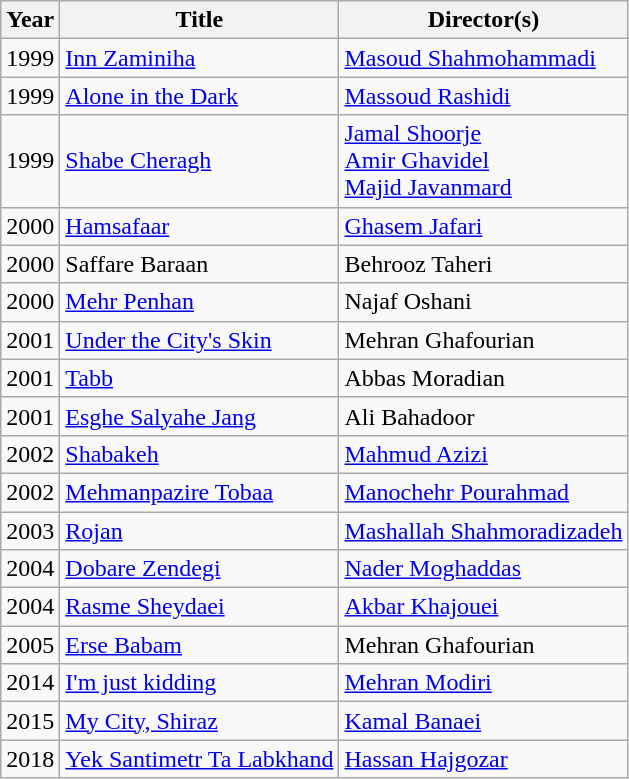<table class="wikitable">
<tr>
<th>Year</th>
<th>Title</th>
<th>Director(s)</th>
</tr>
<tr>
<td>1999</td>
<td><a href='#'>Inn Zaminiha</a></td>
<td><a href='#'>Masoud Shahmohammadi</a></td>
</tr>
<tr>
<td>1999</td>
<td><a href='#'>Alone in the Dark</a></td>
<td><a href='#'>Massoud Rashidi</a></td>
</tr>
<tr>
<td>1999</td>
<td><a href='#'>Shabe Cheragh</a></td>
<td><a href='#'>Jamal Shoorje</a><br><a href='#'>Amir Ghavidel</a><br><a href='#'>Majid Javanmard</a></td>
</tr>
<tr>
<td>2000</td>
<td><a href='#'>Hamsafaar</a></td>
<td><a href='#'>Ghasem Jafari</a></td>
</tr>
<tr>
<td>2000</td>
<td>Saffare Baraan</td>
<td>Behrooz Taheri</td>
</tr>
<tr>
<td>2000</td>
<td><a href='#'>Mehr Penhan</a></td>
<td>Najaf Oshani</td>
</tr>
<tr>
<td>2001</td>
<td><a href='#'>Under the City's Skin</a></td>
<td>Mehran Ghafourian</td>
</tr>
<tr>
<td>2001</td>
<td><a href='#'>Tabb</a></td>
<td>Abbas Moradian</td>
</tr>
<tr>
<td>2001</td>
<td><a href='#'>Esghe Salyahe Jang</a></td>
<td>Ali Bahadoor</td>
</tr>
<tr>
<td>2002</td>
<td><a href='#'>Shabakeh</a></td>
<td><a href='#'>Mahmud Azizi</a></td>
</tr>
<tr>
<td>2002</td>
<td><a href='#'>Mehmanpazire Tobaa</a></td>
<td><a href='#'>Manochehr Pourahmad</a></td>
</tr>
<tr>
<td>2003</td>
<td><a href='#'>Rojan</a></td>
<td><a href='#'>Mashallah Shahmoradizadeh</a></td>
</tr>
<tr>
<td>2004</td>
<td><a href='#'>Dobare Zendegi</a></td>
<td><a href='#'>Nader Moghaddas</a></td>
</tr>
<tr>
<td>2004</td>
<td><a href='#'>Rasme Sheydaei</a></td>
<td><a href='#'>Akbar Khajouei</a></td>
</tr>
<tr>
<td>2005</td>
<td><a href='#'>Erse Babam</a></td>
<td>Mehran Ghafourian</td>
</tr>
<tr>
<td>2014</td>
<td><a href='#'>I'm just kidding</a></td>
<td><a href='#'>Mehran Modiri</a></td>
</tr>
<tr>
<td>2015</td>
<td><a href='#'>My City, Shiraz</a></td>
<td><a href='#'>Kamal Banaei</a></td>
</tr>
<tr>
<td>2018</td>
<td><a href='#'>Yek Santimetr Ta Labkhand</a></td>
<td><a href='#'>Hassan Hajgozar</a></td>
</tr>
</table>
